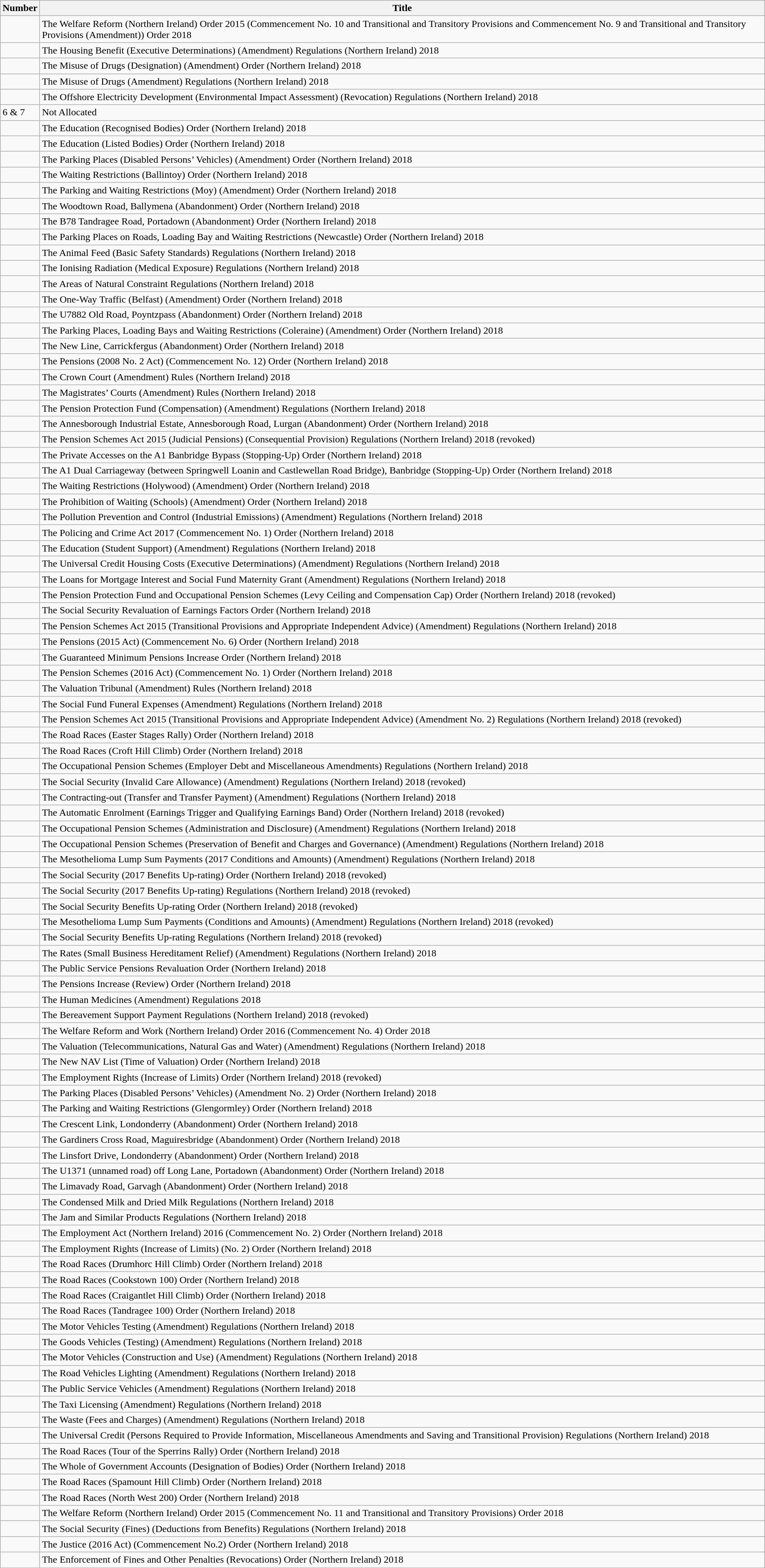<table class="wikitable collapsible">
<tr>
<th>Number</th>
<th>Title</th>
</tr>
<tr>
<td></td>
<td>The Welfare Reform (Northern Ireland) Order 2015 (Commencement No. 10 and Transitional and Transitory Provisions and Commencement No. 9 and Transitional and Transitory Provisions (Amendment)) Order 2018</td>
</tr>
<tr>
<td></td>
<td>The Housing Benefit (Executive Determinations) (Amendment) Regulations (Northern Ireland) 2018</td>
</tr>
<tr>
<td></td>
<td>The Misuse of Drugs (Designation) (Amendment) Order (Northern Ireland) 2018</td>
</tr>
<tr>
<td></td>
<td>The Misuse of Drugs (Amendment) Regulations (Northern Ireland) 2018</td>
</tr>
<tr>
<td></td>
<td>The Offshore Electricity Development (Environmental Impact Assessment) (Revocation) Regulations (Northern Ireland) 2018</td>
</tr>
<tr>
<td>6 & 7</td>
<td>Not Allocated</td>
</tr>
<tr>
<td></td>
<td>The Education (Recognised Bodies) Order (Northern Ireland) 2018</td>
</tr>
<tr>
<td></td>
<td>The Education (Listed Bodies) Order (Northern Ireland) 2018</td>
</tr>
<tr>
<td></td>
<td>The Parking Places (Disabled Persons’ Vehicles) (Amendment) Order (Northern Ireland) 2018</td>
</tr>
<tr>
<td></td>
<td>The Waiting Restrictions (Ballintoy) Order (Northern Ireland) 2018</td>
</tr>
<tr>
<td></td>
<td>The Parking and Waiting Restrictions (Moy) (Amendment) Order (Northern Ireland) 2018</td>
</tr>
<tr>
<td></td>
<td>The Woodtown Road, Ballymena (Abandonment) Order (Northern Ireland) 2018</td>
</tr>
<tr>
<td></td>
<td>The B78 Tandragee Road, Portadown (Abandonment) Order (Northern Ireland) 2018</td>
</tr>
<tr>
<td></td>
<td>The Parking Places on Roads, Loading Bay and Waiting Restrictions (Newcastle) Order (Northern Ireland) 2018</td>
</tr>
<tr>
<td></td>
<td>The Animal Feed (Basic Safety Standards) Regulations (Northern Ireland) 2018</td>
</tr>
<tr>
<td></td>
<td>The Ionising Radiation (Medical Exposure) Regulations (Northern Ireland) 2018</td>
</tr>
<tr>
<td></td>
<td>The Areas of Natural Constraint Regulations (Northern Ireland) 2018</td>
</tr>
<tr>
<td></td>
<td>The One-Way Traffic (Belfast) (Amendment) Order (Northern Ireland) 2018</td>
</tr>
<tr>
<td></td>
<td>The U7882 Old Road, Poyntzpass (Abandonment) Order (Northern Ireland) 2018</td>
</tr>
<tr>
<td></td>
<td>The Parking Places, Loading Bays and Waiting Restrictions (Coleraine) (Amendment) Order (Northern Ireland) 2018</td>
</tr>
<tr>
<td></td>
<td>The New Line, Carrickfergus (Abandonment) Order (Northern Ireland) 2018</td>
</tr>
<tr>
<td></td>
<td>The Pensions (2008 No. 2 Act) (Commencement No. 12) Order (Northern Ireland) 2018</td>
</tr>
<tr>
<td></td>
<td>The Crown Court (Amendment) Rules (Northern Ireland) 2018</td>
</tr>
<tr>
<td></td>
<td>The Magistrates’ Courts (Amendment) Rules (Northern Ireland) 2018</td>
</tr>
<tr>
<td></td>
<td>The Pension Protection Fund (Compensation) (Amendment) Regulations (Northern Ireland) 2018</td>
</tr>
<tr>
<td></td>
<td>The Annesborough Industrial Estate, Annesborough Road, Lurgan (Abandonment) Order (Northern Ireland) 2018</td>
</tr>
<tr>
<td></td>
<td>The Pension Schemes Act 2015 (Judicial Pensions) (Consequential Provision) Regulations (Northern Ireland) 2018 (revoked)</td>
</tr>
<tr>
<td></td>
<td>The Private Accesses on the A1 Banbridge Bypass (Stopping-Up) Order (Northern Ireland) 2018</td>
</tr>
<tr>
<td></td>
<td>The A1 Dual Carriageway (between Springwell Loanin and Castlewellan Road Bridge), Banbridge (Stopping-Up) Order (Northern Ireland) 2018</td>
</tr>
<tr>
<td></td>
<td>The Waiting Restrictions (Holywood) (Amendment) Order (Northern Ireland) 2018</td>
</tr>
<tr>
<td></td>
<td>The Prohibition of Waiting (Schools) (Amendment) Order (Northern Ireland) 2018</td>
</tr>
<tr>
<td></td>
<td>The Pollution Prevention and Control (Industrial Emissions) (Amendment) Regulations (Northern Ireland) 2018</td>
</tr>
<tr>
<td></td>
<td>The Policing and Crime Act 2017 (Commencement No. 1) Order (Northern Ireland) 2018</td>
</tr>
<tr>
<td></td>
<td>The Education (Student Support) (Amendment) Regulations (Northern Ireland) 2018</td>
</tr>
<tr>
<td></td>
<td>The Universal Credit Housing Costs (Executive Determinations) (Amendment) Regulations (Northern Ireland) 2018</td>
</tr>
<tr>
<td></td>
<td>The Loans for Mortgage Interest and Social Fund Maternity Grant (Amendment) Regulations (Northern Ireland) 2018</td>
</tr>
<tr>
<td></td>
<td>The Pension Protection Fund and Occupational Pension Schemes (Levy Ceiling and Compensation Cap) Order (Northern Ireland) 2018 (revoked)</td>
</tr>
<tr>
<td></td>
<td>The Social Security Revaluation of Earnings Factors Order (Northern Ireland) 2018</td>
</tr>
<tr>
<td></td>
<td>The Pension Schemes Act 2015 (Transitional Provisions and Appropriate Independent Advice) (Amendment) Regulations (Northern Ireland) 2018</td>
</tr>
<tr>
<td></td>
<td>The Pensions (2015 Act) (Commencement No. 6) Order (Northern Ireland) 2018</td>
</tr>
<tr>
<td></td>
<td>The Guaranteed Minimum Pensions Increase Order (Northern Ireland) 2018</td>
</tr>
<tr>
<td></td>
<td>The Pension Schemes (2016 Act) (Commencement No. 1) Order (Northern Ireland) 2018</td>
</tr>
<tr>
<td></td>
<td>The Valuation Tribunal (Amendment) Rules (Northern Ireland) 2018</td>
</tr>
<tr>
<td></td>
<td>The Social Fund Funeral Expenses (Amendment) Regulations (Northern Ireland) 2018</td>
</tr>
<tr>
<td></td>
<td>The Pension Schemes Act 2015 (Transitional Provisions and Appropriate Independent Advice) (Amendment No. 2) Regulations (Northern Ireland) 2018 (revoked)</td>
</tr>
<tr>
<td></td>
<td>The Road Races (Easter Stages Rally) Order (Northern Ireland) 2018</td>
</tr>
<tr>
<td></td>
<td>The Road Races (Croft Hill Climb) Order (Northern Ireland) 2018</td>
</tr>
<tr>
<td></td>
<td>The Occupational Pension Schemes (Employer Debt and Miscellaneous Amendments) Regulations (Northern Ireland) 2018</td>
</tr>
<tr>
<td></td>
<td>The Social Security (Invalid Care Allowance) (Amendment) Regulations (Northern Ireland) 2018 (revoked)</td>
</tr>
<tr>
<td></td>
<td>The Contracting-out (Transfer and Transfer Payment) (Amendment) Regulations (Northern Ireland) 2018</td>
</tr>
<tr>
<td></td>
<td>The Automatic Enrolment (Earnings Trigger and Qualifying Earnings Band) Order (Northern Ireland) 2018 (revoked)</td>
</tr>
<tr>
<td></td>
<td>The Occupational Pension Schemes (Administration and Disclosure) (Amendment) Regulations (Northern Ireland) 2018</td>
</tr>
<tr>
<td></td>
<td>The Occupational Pension Schemes (Preservation of Benefit and Charges and Governance) (Amendment) Regulations (Northern Ireland) 2018</td>
</tr>
<tr>
<td></td>
<td>The Mesothelioma Lump Sum Payments (2017 Conditions and Amounts) (Amendment) Regulations (Northern Ireland) 2018</td>
</tr>
<tr>
<td></td>
<td>The Social Security (2017 Benefits Up-rating) Order (Northern Ireland) 2018 (revoked)</td>
</tr>
<tr>
<td></td>
<td>The Social Security (2017 Benefits Up-rating) Regulations (Northern Ireland) 2018 (revoked)</td>
</tr>
<tr>
<td></td>
<td>The Social Security Benefits Up-rating Order (Northern Ireland) 2018 (revoked)</td>
</tr>
<tr>
<td></td>
<td>The Mesothelioma Lump Sum Payments (Conditions and Amounts) (Amendment) Regulations (Northern Ireland) 2018 (revoked)</td>
</tr>
<tr>
<td></td>
<td>The Social Security Benefits Up-rating Regulations (Northern Ireland) 2018 (revoked)</td>
</tr>
<tr>
<td></td>
<td>The Rates (Small Business Hereditament Relief) (Amendment) Regulations (Northern Ireland) 2018</td>
</tr>
<tr>
<td></td>
<td>The Public Service Pensions Revaluation Order (Northern Ireland) 2018</td>
</tr>
<tr>
<td></td>
<td>The Pensions Increase (Review) Order (Northern Ireland) 2018</td>
</tr>
<tr>
<td></td>
<td>The Human Medicines (Amendment) Regulations 2018</td>
</tr>
<tr>
<td></td>
<td>The Bereavement Support Payment Regulations (Northern Ireland) 2018 (revoked)</td>
</tr>
<tr>
<td></td>
<td>The Welfare Reform and Work (Northern Ireland) Order 2016 (Commencement No. 4) Order 2018</td>
</tr>
<tr>
<td></td>
<td>The Valuation (Telecommunications, Natural Gas and Water) (Amendment) Regulations (Northern Ireland) 2018</td>
</tr>
<tr>
<td></td>
<td>The New NAV List (Time of Valuation) Order (Northern Ireland) 2018</td>
</tr>
<tr>
<td></td>
<td>The Employment Rights (Increase of Limits) Order (Northern Ireland) 2018 (revoked)</td>
</tr>
<tr>
<td></td>
<td>The Parking Places (Disabled Persons’ Vehicles) (Amendment No. 2) Order (Northern Ireland) 2018</td>
</tr>
<tr>
<td></td>
<td>The Parking and Waiting Restrictions (Glengormley) Order (Northern Ireland) 2018</td>
</tr>
<tr>
<td></td>
<td>The Crescent Link, Londonderry (Abandonment) Order (Northern Ireland) 2018</td>
</tr>
<tr>
<td></td>
<td>The Gardiners Cross Road, Maguiresbridge (Abandonment) Order (Northern Ireland) 2018</td>
</tr>
<tr>
<td></td>
<td>The Linsfort Drive, Londonderry (Abandonment) Order (Northern Ireland) 2018</td>
</tr>
<tr>
<td></td>
<td>The U1371 (unnamed road) off Long Lane, Portadown (Abandonment) Order (Northern Ireland) 2018</td>
</tr>
<tr>
<td></td>
<td>The Limavady Road, Garvagh (Abandonment) Order (Northern Ireland) 2018</td>
</tr>
<tr>
<td></td>
<td>The Condensed Milk and Dried Milk Regulations (Northern Ireland) 2018</td>
</tr>
<tr>
<td></td>
<td>The Jam and Similar Products Regulations (Northern Ireland) 2018</td>
</tr>
<tr>
<td></td>
<td>The Employment Act (Northern Ireland) 2016 (Commencement No. 2) Order (Northern Ireland) 2018</td>
</tr>
<tr>
<td></td>
<td>The Employment Rights (Increase of Limits) (No. 2) Order (Northern Ireland) 2018</td>
</tr>
<tr>
<td></td>
<td>The Road Races (Drumhorc Hill Climb) Order (Northern Ireland) 2018</td>
</tr>
<tr>
<td></td>
<td>The Road Races (Cookstown 100) Order (Northern Ireland) 2018</td>
</tr>
<tr>
<td></td>
<td>The Road Races (Craigantlet Hill Climb) Order (Northern Ireland) 2018</td>
</tr>
<tr>
<td></td>
<td>The Road Races (Tandragee 100) Order (Northern Ireland) 2018</td>
</tr>
<tr>
<td></td>
<td>The Motor Vehicles Testing (Amendment) Regulations (Northern Ireland) 2018</td>
</tr>
<tr>
<td></td>
<td>The Goods Vehicles (Testing) (Amendment) Regulations (Northern Ireland) 2018</td>
</tr>
<tr>
<td></td>
<td>The Motor Vehicles (Construction and Use) (Amendment) Regulations (Northern Ireland) 2018</td>
</tr>
<tr>
<td></td>
<td>The Road Vehicles Lighting (Amendment) Regulations (Northern Ireland) 2018</td>
</tr>
<tr>
<td></td>
<td>The Public Service Vehicles (Amendment) Regulations (Northern Ireland) 2018</td>
</tr>
<tr>
<td></td>
<td>The Taxi Licensing (Amendment) Regulations (Northern Ireland) 2018</td>
</tr>
<tr>
<td></td>
<td>The Waste (Fees and Charges) (Amendment) Regulations (Northern Ireland) 2018</td>
</tr>
<tr>
<td></td>
<td>The Universal Credit (Persons Required to Provide Information, Miscellaneous Amendments and Saving and Transitional Provision) Regulations (Northern Ireland) 2018</td>
</tr>
<tr>
<td></td>
<td>The Road Races (Tour of the Sperrins Rally) Order (Northern Ireland) 2018</td>
</tr>
<tr>
<td></td>
<td>The Whole of Government Accounts (Designation of Bodies) Order (Northern Ireland) 2018</td>
</tr>
<tr>
<td></td>
<td>The Road Races (Spamount Hill Climb) Order (Northern Ireland) 2018</td>
</tr>
<tr>
<td></td>
<td>The Road Races (North West 200) Order (Northern Ireland) 2018</td>
</tr>
<tr>
<td></td>
<td>The Welfare Reform (Northern Ireland) Order 2015 (Commencement No. 11 and Transitional and Transitory Provisions) Order 2018</td>
</tr>
<tr>
<td></td>
<td>The Social Security (Fines) (Deductions from Benefits) Regulations (Northern Ireland) 2018</td>
</tr>
<tr>
<td></td>
<td>The Justice (2016 Act) (Commencement No.2) Order (Northern Ireland) 2018</td>
</tr>
<tr>
<td></td>
<td>The Enforcement of Fines and Other Penalties (Revocations) Order (Northern Ireland) 2018</td>
</tr>
</table>
